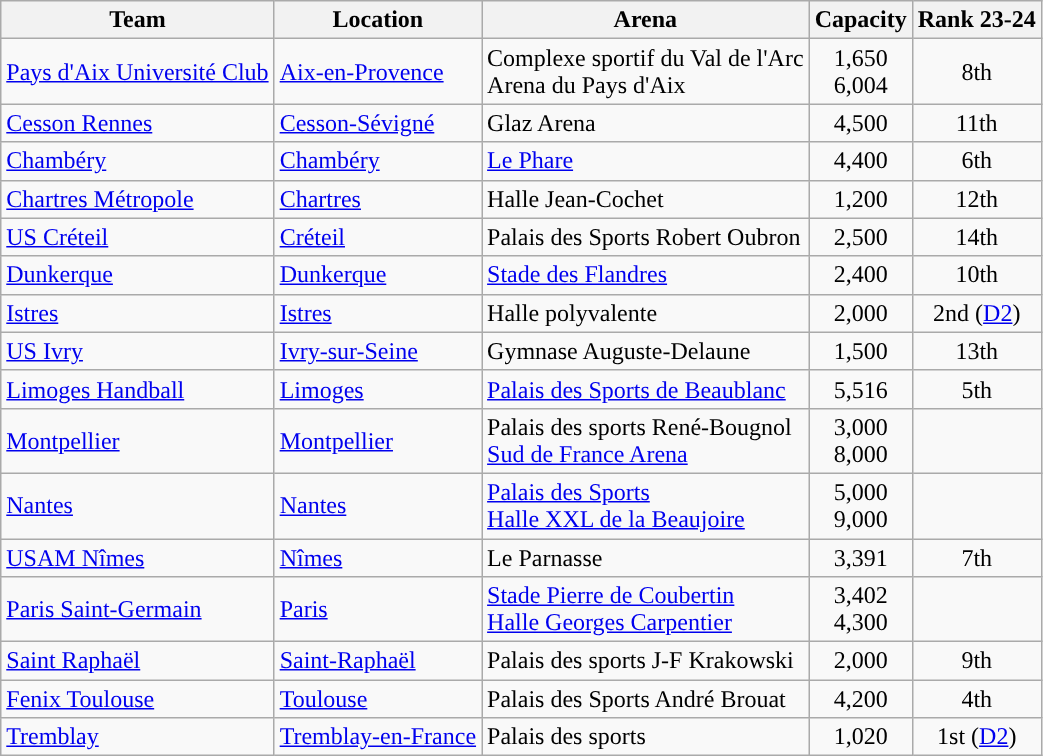<table class="wikitable sortable" style="text-align: left;">
<tr>
<th>Team</th>
<th>Location</th>
<th>Arena</th>
<th>Capacity</th>
<th>Rank 23-24</th>
</tr>
<tr>
<td><a href='#'>Pays d'Aix Université Club</a></td>
<td><a href='#'>Aix-en-Provence</a></td>
<td>Complexe sportif du Val de l'Arc<br>Arena du Pays d'Aix</td>
<td align="center">1,650<br>6,004</td>
<td align="center">8th</td>
</tr>
<tr>
<td><a href='#'>Cesson Rennes</a></td>
<td><a href='#'>Cesson-Sévigné</a></td>
<td>Glaz Arena</td>
<td align="center">4,500</td>
<td align="center">11th</td>
</tr>
<tr>
<td><a href='#'>Chambéry</a></td>
<td><a href='#'>Chambéry</a></td>
<td><a href='#'>Le Phare</a></td>
<td align="center">4,400</td>
<td align="center">6th</td>
</tr>
<tr>
<td><a href='#'>Chartres Métropole</a></td>
<td><a href='#'>Chartres</a></td>
<td>Halle Jean-Cochet</td>
<td align="center">1,200</td>
<td align="center">12th</td>
</tr>
<tr>
<td><a href='#'>US Créteil</a></td>
<td><a href='#'>Créteil</a></td>
<td>Palais des Sports Robert Oubron</td>
<td align="center">2,500</td>
<td align="center">14th</td>
</tr>
<tr>
<td><a href='#'>Dunkerque</a></td>
<td><a href='#'>Dunkerque</a></td>
<td><a href='#'>Stade des Flandres</a></td>
<td align="center">2,400</td>
<td align="center">10th</td>
</tr>
<tr>
<td><a href='#'>Istres</a></td>
<td><a href='#'>Istres</a></td>
<td>Halle polyvalente</td>
<td align="center">2,000</td>
<td align="center"> 2nd  (<a href='#'>D2</a>)</td>
</tr>
<tr>
<td><a href='#'>US Ivry</a></td>
<td><a href='#'>Ivry-sur-Seine</a></td>
<td>Gymnase Auguste-Delaune</td>
<td align="center">1,500</td>
<td align="center">13th</td>
</tr>
<tr>
<td><a href='#'>Limoges Handball</a></td>
<td><a href='#'>Limoges</a></td>
<td><a href='#'>Palais des Sports de Beaublanc</a></td>
<td align="center">5,516</td>
<td align="center">5th</td>
</tr>
<tr>
<td><a href='#'>Montpellier</a></td>
<td><a href='#'>Montpellier</a></td>
<td>Palais des sports René-Bougnol<br><a href='#'>Sud de France Arena</a></td>
<td align="center">3,000 <br> 8,000</td>
<td align="center"></td>
</tr>
<tr>
<td><a href='#'>Nantes</a></td>
<td><a href='#'>Nantes</a></td>
<td><a href='#'>Palais des Sports</a><br><a href='#'>Halle XXL de la Beaujoire</a></td>
<td align="center">5,000 <br> 9,000</td>
<td align="center"></td>
</tr>
<tr>
<td><a href='#'>USAM Nîmes</a></td>
<td><a href='#'>Nîmes</a></td>
<td>Le Parnasse</td>
<td align="center">3,391</td>
<td align="center">7th</td>
</tr>
<tr>
<td><a href='#'>Paris Saint-Germain</a></td>
<td><a href='#'>Paris</a></td>
<td><a href='#'>Stade Pierre de Coubertin</a><br><a href='#'>Halle Georges Carpentier</a></td>
<td align="center">3,402 <br> 4,300</td>
<td align="center"></td>
</tr>
<tr>
<td><a href='#'>Saint Raphaël</a></td>
<td><a href='#'>Saint-Raphaël</a></td>
<td>Palais des sports J-F Krakowski</td>
<td align="center">2,000</td>
<td align="center">9th</td>
</tr>
<tr>
<td><a href='#'>Fenix Toulouse</a></td>
<td><a href='#'>Toulouse</a></td>
<td>Palais des Sports André Brouat</td>
<td align="center">4,200</td>
<td align="center">4th</td>
</tr>
<tr>
<td><a href='#'>Tremblay</a></td>
<td><a href='#'>Tremblay-en-France</a></td>
<td>Palais des sports</td>
<td align="center">1,020</td>
<td align="center"> 1st  (<a href='#'>D2</a>)</td>
</tr>
</table>
